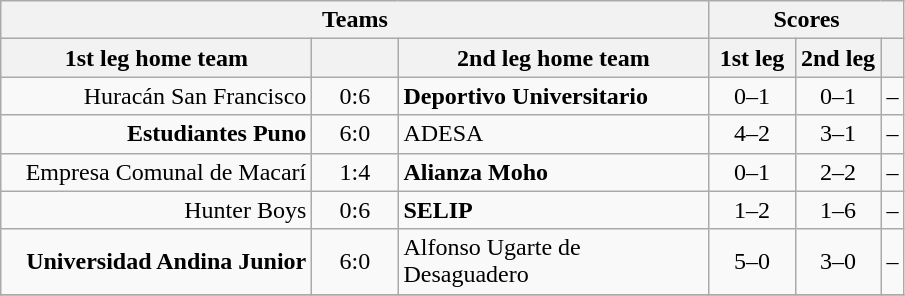<table class="wikitable" style="text-align: center;">
<tr>
<th colspan=3>Teams</th>
<th colspan=3>Scores</th>
</tr>
<tr>
<th width="200">1st leg home team</th>
<th width="50"></th>
<th width="200">2nd leg home team</th>
<th width="50">1st leg</th>
<th width="50">2nd leg</th>
<th></th>
</tr>
<tr>
<td align=right>Huracán San Francisco</td>
<td>0:6</td>
<td align=left><strong>Deportivo Universitario</strong></td>
<td>0–1</td>
<td>0–1</td>
<td>–</td>
</tr>
<tr>
<td align=right><strong>Estudiantes Puno</strong></td>
<td>6:0</td>
<td align=left>ADESA</td>
<td>4–2</td>
<td>3–1</td>
<td>–</td>
</tr>
<tr>
<td align=right>Empresa Comunal de Macarí</td>
<td>1:4</td>
<td align=left><strong>Alianza Moho</strong></td>
<td>0–1</td>
<td>2–2</td>
<td>–</td>
</tr>
<tr>
<td align=right>Hunter Boys</td>
<td>0:6</td>
<td align=left><strong>SELIP</strong></td>
<td>1–2</td>
<td>1–6</td>
<td>–</td>
</tr>
<tr>
<td align=right><strong>Universidad Andina Junior</strong></td>
<td>6:0</td>
<td align=left>Alfonso Ugarte de Desaguadero</td>
<td>5–0</td>
<td>3–0</td>
<td>–</td>
</tr>
<tr>
</tr>
</table>
